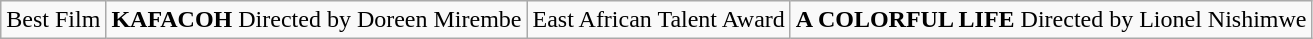<table class="wikitable">
<tr>
<td>Best Film</td>
<td><strong>KAFACOH</strong> Directed by Doreen Mirembe</td>
<td>East African Talent Award</td>
<td><strong>A COLORFUL LIFE</strong> Directed by Lionel Nishimwe</td>
</tr>
</table>
